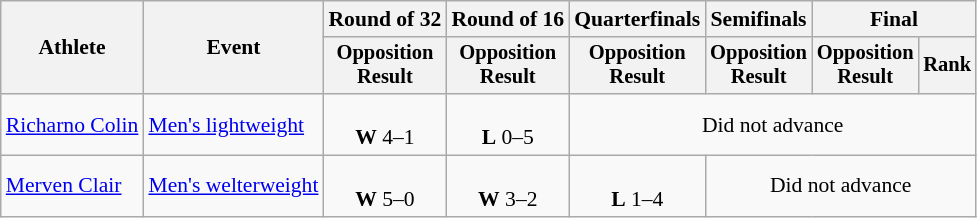<table class="wikitable" style="font-size:90%">
<tr>
<th rowspan="2">Athlete</th>
<th rowspan="2">Event</th>
<th>Round of 32</th>
<th>Round of 16</th>
<th>Quarterfinals</th>
<th>Semifinals</th>
<th colspan=2>Final</th>
</tr>
<tr style="font-size:95%">
<th>Opposition<br>Result</th>
<th>Opposition<br>Result</th>
<th>Opposition<br>Result</th>
<th>Opposition<br>Result</th>
<th>Opposition<br>Result</th>
<th>Rank</th>
</tr>
<tr align=center>
<td align=left><a href='#'>Richarno Colin</a></td>
<td align=left><a href='#'>Men's lightweight</a></td>
<td><br><strong>W</strong> 4–1</td>
<td><br><strong>L</strong> 0–5</td>
<td colspan=5>Did not advance</td>
</tr>
<tr align=center>
<td align=left><a href='#'>Merven Clair</a></td>
<td align=left><a href='#'>Men's welterweight</a></td>
<td><br><strong>W</strong> 5–0</td>
<td><br><strong>W</strong> 3–2</td>
<td><br><strong>L</strong> 1–4</td>
<td colspan=3>Did not advance</td>
</tr>
</table>
